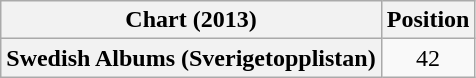<table class="wikitable plainrowheaders" style="text-align:center">
<tr>
<th scope="col">Chart (2013)</th>
<th scope="col">Position</th>
</tr>
<tr>
<th scope="row">Swedish Albums (Sverigetopplistan)</th>
<td>42</td>
</tr>
</table>
